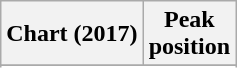<table class="wikitable sortable plainrowheaders" style="text-align:center">
<tr>
<th scope="col">Chart (2017)</th>
<th scope="col">Peak<br>position</th>
</tr>
<tr>
</tr>
<tr>
</tr>
</table>
